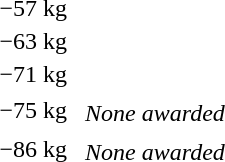<table>
<tr>
<td rowspan=2>−57 kg</td>
<td rowspan=2></td>
<td rowspan=2></td>
<td></td>
</tr>
<tr>
<td></td>
</tr>
<tr>
<td rowspan=2>−63 kg</td>
<td rowspan=2></td>
<td rowspan=2></td>
<td></td>
</tr>
<tr>
<td></td>
</tr>
<tr>
<td rowspan=2>−71 kg</td>
<td rowspan=2></td>
<td rowspan=2></td>
<td></td>
</tr>
<tr>
<td></td>
</tr>
<tr>
<td rowspan=2>−75 kg</td>
<td rowspan=2></td>
<td rowspan=2></td>
<td></td>
</tr>
<tr>
<td><em>None awarded</em></td>
</tr>
<tr>
<td rowspan=2>−86 kg</td>
<td rowspan=2></td>
<td rowspan=2></td>
<td></td>
</tr>
<tr>
<td><em>None awarded</em></td>
</tr>
</table>
